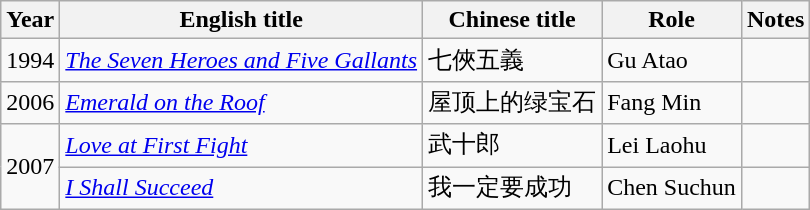<table class="wikitable sortable">
<tr>
<th>Year</th>
<th>English title</th>
<th>Chinese title</th>
<th>Role</th>
<th class="unsortable">Notes</th>
</tr>
<tr>
<td>1994</td>
<td><em><a href='#'>The Seven Heroes and Five Gallants</a></em></td>
<td>七俠五義</td>
<td>Gu Atao</td>
<td></td>
</tr>
<tr>
<td>2006</td>
<td><em><a href='#'>Emerald on the Roof</a></em></td>
<td>屋顶上的绿宝石</td>
<td>Fang Min</td>
<td></td>
</tr>
<tr>
<td rowspan=2>2007</td>
<td><em><a href='#'>Love at First Fight</a></em></td>
<td>武十郎</td>
<td>Lei Laohu</td>
<td></td>
</tr>
<tr>
<td><em><a href='#'>I Shall Succeed</a></em></td>
<td>我一定要成功</td>
<td>Chen Suchun</td>
<td></td>
</tr>
</table>
